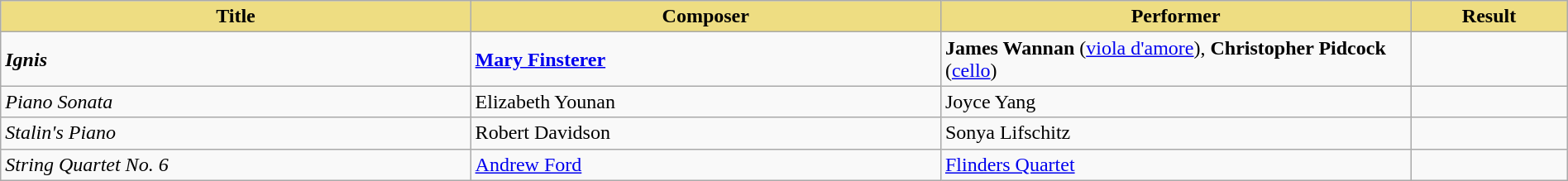<table class="wikitable" width=100%>
<tr>
<th style="width:30%;background:#EEDD82;">Title</th>
<th style="width:30%;background:#EEDD82;">Composer</th>
<th style="width:30%;background:#EEDD82;">Performer</th>
<th style="width:10%;background:#EEDD82;">Result<br></th>
</tr>
<tr>
<td><strong><em>Ignis</em></strong></td>
<td><strong><a href='#'>Mary Finsterer</a></strong></td>
<td><strong>James Wannan</strong> (<a href='#'>viola d'amore</a>), <strong>Christopher Pidcock</strong> (<a href='#'>cello</a>)</td>
<td></td>
</tr>
<tr>
<td><em>Piano Sonata</em></td>
<td>Elizabeth Younan</td>
<td>Joyce Yang</td>
<td></td>
</tr>
<tr>
<td><em>Stalin's Piano</em></td>
<td>Robert Davidson</td>
<td>Sonya Lifschitz</td>
<td></td>
</tr>
<tr>
<td><em>String Quartet No. 6</em></td>
<td><a href='#'>Andrew Ford</a></td>
<td><a href='#'>Flinders Quartet</a></td>
<td></td>
</tr>
</table>
